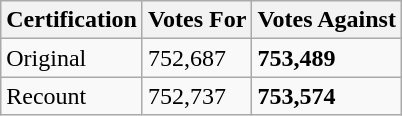<table class="wikitable">
<tr>
<th>Certification</th>
<th>Votes For</th>
<th>Votes Against</th>
</tr>
<tr>
<td>Original</td>
<td>752,687</td>
<td><strong>753,489</strong></td>
</tr>
<tr>
<td>Recount</td>
<td>752,737</td>
<td><strong>753,574</strong></td>
</tr>
</table>
